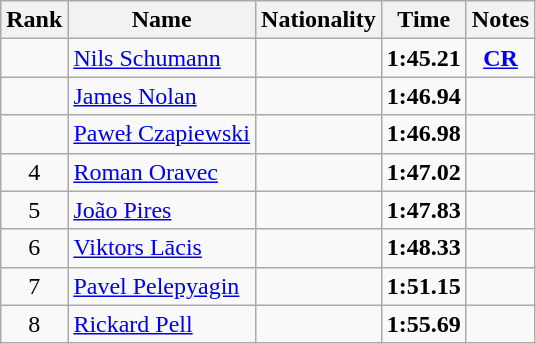<table class="wikitable sortable" style="text-align:center">
<tr>
<th>Rank</th>
<th>Name</th>
<th>Nationality</th>
<th>Time</th>
<th>Notes</th>
</tr>
<tr>
<td></td>
<td align=left><a href='#'>Nils Schumann</a></td>
<td align=left></td>
<td><strong>1:45.21</strong></td>
<td><strong><a href='#'>CR</a></strong></td>
</tr>
<tr>
<td></td>
<td align=left><a href='#'>James Nolan</a></td>
<td align=left></td>
<td><strong>1:46.94</strong></td>
<td></td>
</tr>
<tr>
<td></td>
<td align=left><a href='#'>Paweł Czapiewski</a></td>
<td align=left></td>
<td><strong>1:46.98</strong></td>
<td></td>
</tr>
<tr>
<td>4</td>
<td align=left><a href='#'>Roman Oravec</a></td>
<td align=left></td>
<td><strong>1:47.02</strong></td>
<td></td>
</tr>
<tr>
<td>5</td>
<td align=left><a href='#'>João Pires</a></td>
<td align=left></td>
<td><strong>1:47.83</strong></td>
<td></td>
</tr>
<tr>
<td>6</td>
<td align=left><a href='#'>Viktors Lācis</a></td>
<td align=left></td>
<td><strong>1:48.33</strong></td>
<td></td>
</tr>
<tr>
<td>7</td>
<td align=left><a href='#'>Pavel Pelepyagin</a></td>
<td align=left></td>
<td><strong>1:51.15</strong></td>
<td></td>
</tr>
<tr>
<td>8</td>
<td align=left><a href='#'>Rickard Pell</a></td>
<td align=left></td>
<td><strong>1:55.69</strong></td>
<td></td>
</tr>
</table>
